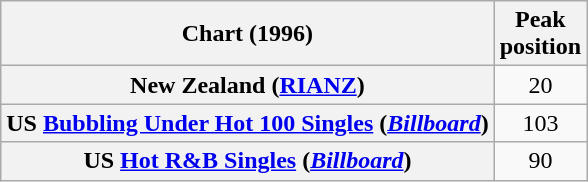<table class="wikitable sortable plainrowheaders" style="text-align:center">
<tr>
<th>Chart (1996)</th>
<th>Peak<br>position</th>
</tr>
<tr>
<th scope="row">New Zealand (<a href='#'>RIANZ</a>)</th>
<td>20</td>
</tr>
<tr>
<th scope="row">US <a href='#'>Bubbling Under Hot 100 Singles</a> (<em><a href='#'>Billboard</a></em>)</th>
<td>103</td>
</tr>
<tr>
<th scope="row">US <a href='#'>Hot R&B Singles</a> (<em><a href='#'>Billboard</a></em>)</th>
<td>90</td>
</tr>
</table>
